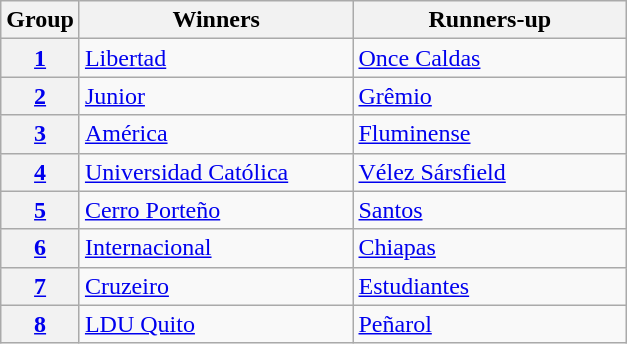<table class="wikitable">
<tr>
<th>Group</th>
<th width=175>Winners</th>
<th width=175>Runners-up</th>
</tr>
<tr>
<th><a href='#'>1</a></th>
<td> <a href='#'>Libertad</a></td>
<td> <a href='#'>Once Caldas</a></td>
</tr>
<tr>
<th><a href='#'>2</a></th>
<td> <a href='#'>Junior</a></td>
<td> <a href='#'>Grêmio</a></td>
</tr>
<tr>
<th><a href='#'>3</a></th>
<td> <a href='#'>América</a></td>
<td> <a href='#'>Fluminense</a></td>
</tr>
<tr>
<th><a href='#'>4</a></th>
<td> <a href='#'>Universidad Católica</a></td>
<td> <a href='#'>Vélez Sársfield</a></td>
</tr>
<tr>
<th><a href='#'>5</a></th>
<td> <a href='#'>Cerro Porteño</a></td>
<td> <a href='#'>Santos</a></td>
</tr>
<tr>
<th><a href='#'>6</a></th>
<td>  <a href='#'>Internacional</a></td>
<td> <a href='#'>Chiapas</a></td>
</tr>
<tr>
<th><a href='#'>7</a></th>
<td> <a href='#'>Cruzeiro</a></td>
<td> <a href='#'>Estudiantes</a></td>
</tr>
<tr>
<th><a href='#'>8</a></th>
<td> <a href='#'>LDU Quito</a></td>
<td> <a href='#'>Peñarol</a></td>
</tr>
</table>
